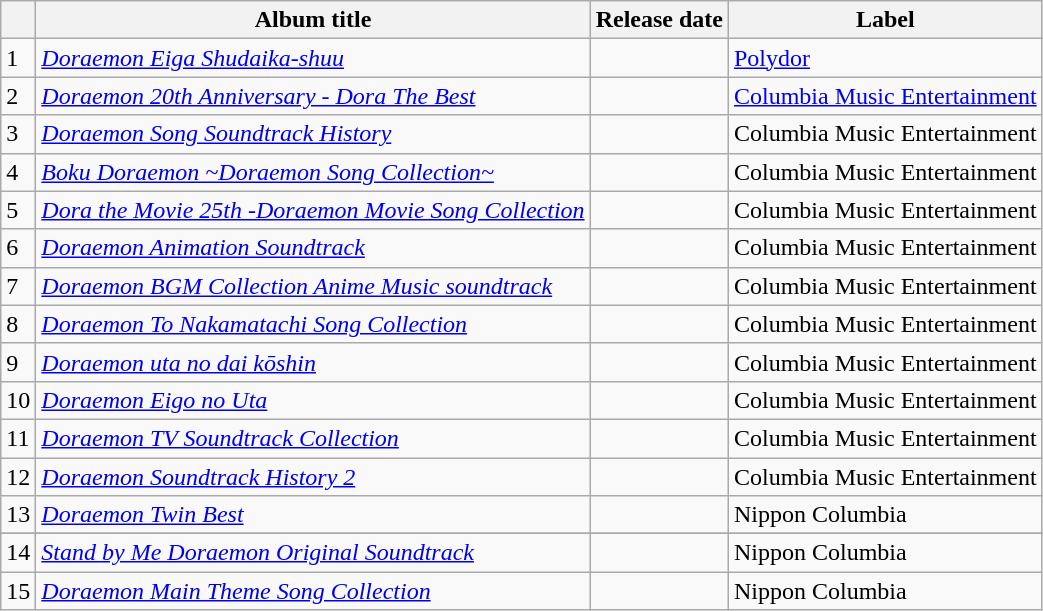<table class = wikitable>
<tr>
<th></th>
<th>Album title</th>
<th>Release date</th>
<th>Label</th>
</tr>
<tr>
<td>1</td>
<td><em><a href='#'>Doraemon Eiga Shudaika-shuu</a></em></td>
<td></td>
<td><a href='#'>Polydor</a></td>
</tr>
<tr>
<td>2</td>
<td><a href='#'><em>Doraemon 20th Anniversary - Dora The Best</em></a></td>
<td> </td>
<td><a href='#'>Columbia Music Entertainment</a></td>
</tr>
<tr>
<td>3</td>
<td><a href='#'><em>Doraemon Song Soundtrack History</em></a></td>
<td></td>
<td>Columbia Music Entertainment</td>
</tr>
<tr>
<td>4</td>
<td><a href='#'><em>Boku Doraemon ~Doraemon Song Collection~</em></a></td>
<td> </td>
<td>Columbia Music Entertainment</td>
</tr>
<tr>
<td>5</td>
<td><a href='#'><em>Dora the Movie 25th -Doraemon Movie Song Collection</em></a></td>
<td> </td>
<td>Columbia Music Entertainment</td>
</tr>
<tr>
<td>6</td>
<td><a href='#'><em>Doraemon Animation Soundtrack</em></a></td>
<td></td>
<td>Columbia Music Entertainment</td>
</tr>
<tr>
<td>7</td>
<td><a href='#'><em>Doraemon BGM Collection Anime Music soundtrack</em></a></td>
<td></td>
<td>Columbia Music Entertainment</td>
</tr>
<tr>
<td>8</td>
<td><a href='#'><em>Doraemon To Nakamatachi Song Collection</em></a></td>
<td> </td>
<td>Columbia Music Entertainment</td>
</tr>
<tr>
<td>9</td>
<td><a href='#'><em>Doraemon uta no dai kōshin</em></a></td>
<td> </td>
<td>Columbia Music Entertainment</td>
</tr>
<tr>
<td>10</td>
<td><a href='#'><em>Doraemon Eigo no Uta</em></a></td>
<td> </td>
<td>Columbia Music Entertainment</td>
</tr>
<tr>
<td>11</td>
<td><a href='#'><em>Doraemon TV Soundtrack Collection</em></a></td>
<td></td>
<td>Columbia Music Entertainment</td>
</tr>
<tr>
<td>12</td>
<td><a href='#'><em>Doraemon Soundtrack History 2</em></a></td>
<td> </td>
<td>Columbia Music Entertainment</td>
</tr>
<tr>
<td>13</td>
<td><a href='#'><em>Doraemon Twin Best</em></a></td>
<td> </td>
<td>Nippon Columbia</td>
</tr>
<tr>
</tr>
<tr>
<td>14</td>
<td><a href='#'><em>Stand by Me Doraemon Original Soundtrack</em></a></td>
<td></td>
<td>Nippon Columbia</td>
</tr>
<tr>
<td>15</td>
<td><a href='#'><em>Doraemon Main Theme Song Collection</em></a></td>
<td> </td>
<td>Nippon Columbia</td>
</tr>
</table>
